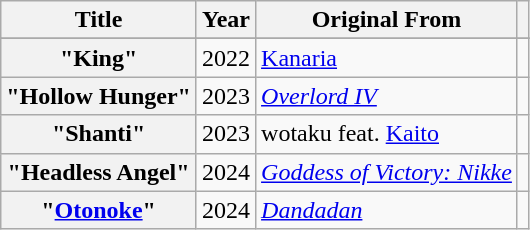<table class="wikitable plainrowheaders">
<tr>
<th scope="col">Title</th>
<th scope="col">Year</th>
<th scope="col">Original From</th>
<th scope="col"></th>
</tr>
<tr>
</tr>
<tr>
<th scope="row">"King"</th>
<td>2022</td>
<td><a href='#'>Kanaria</a></td>
<td align="center"></td>
</tr>
<tr>
<th scope="row">"Hollow Hunger"</th>
<td>2023</td>
<td><em><a href='#'>Overlord IV</a></em></td>
<td align="center"></td>
</tr>
<tr>
<th scope="row">"Shanti"</th>
<td>2023</td>
<td>wotaku feat. <a href='#'>Kaito</a></td>
<td align="center"></td>
</tr>
<tr>
<th scope="row">"Headless Angel"</th>
<td>2024</td>
<td><em><a href='#'>Goddess of Victory: Nikke</a></em></td>
<td align="center"></td>
</tr>
<tr>
<th scope="row">"<a href='#'>Otonoke</a>"</th>
<td>2024</td>
<td><em><a href='#'>Dandadan</a></em></td>
<td align="center"></td>
</tr>
</table>
